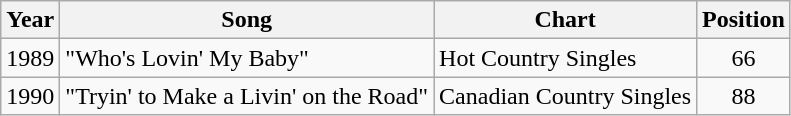<table class="wikitable">
<tr>
<th>Year</th>
<th>Song</th>
<th>Chart</th>
<th>Position</th>
</tr>
<tr>
<td>1989</td>
<td>"Who's Lovin' My Baby"</td>
<td>Hot Country Singles</td>
<td align="center">66</td>
</tr>
<tr>
<td>1990</td>
<td>"Tryin' to Make a Livin' on the Road"</td>
<td>Canadian Country Singles</td>
<td align="center">88</td>
</tr>
</table>
